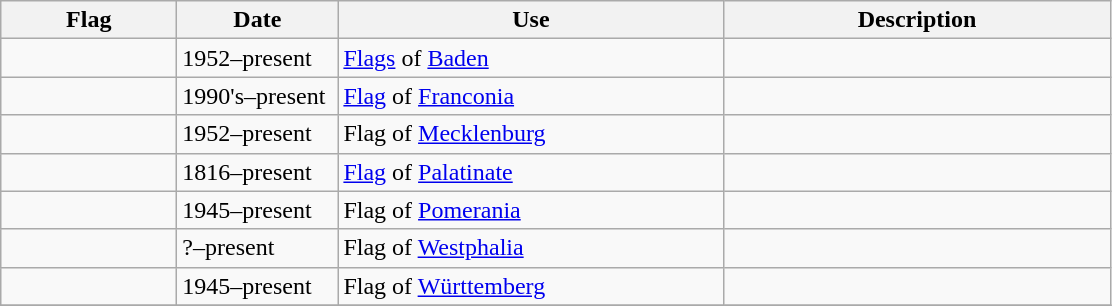<table class="wikitable">
<tr>
<th width="110">Flag</th>
<th width="100">Date</th>
<th width="250">Use</th>
<th width="250">Description</th>
</tr>
<tr>
<td><br></td>
<td>1952–present</td>
<td><a href='#'>Flags</a> of <a href='#'>Baden</a></td>
<td></td>
</tr>
<tr>
<td></td>
<td>1990's–present</td>
<td><a href='#'>Flag</a> of <a href='#'>Franconia</a></td>
<td></td>
</tr>
<tr>
<td></td>
<td>1952–present</td>
<td>Flag of <a href='#'>Mecklenburg</a></td>
<td></td>
</tr>
<tr>
<td></td>
<td>1816–present</td>
<td><a href='#'>Flag</a> of <a href='#'>Palatinate</a></td>
<td></td>
</tr>
<tr>
<td></td>
<td>1945–present</td>
<td>Flag of <a href='#'>Pomerania</a></td>
<td></td>
</tr>
<tr>
<td></td>
<td>?–present</td>
<td>Flag of <a href='#'>Westphalia</a></td>
<td></td>
</tr>
<tr>
<td></td>
<td>1945–present</td>
<td>Flag of <a href='#'>Württemberg</a></td>
<td></td>
</tr>
<tr>
</tr>
</table>
